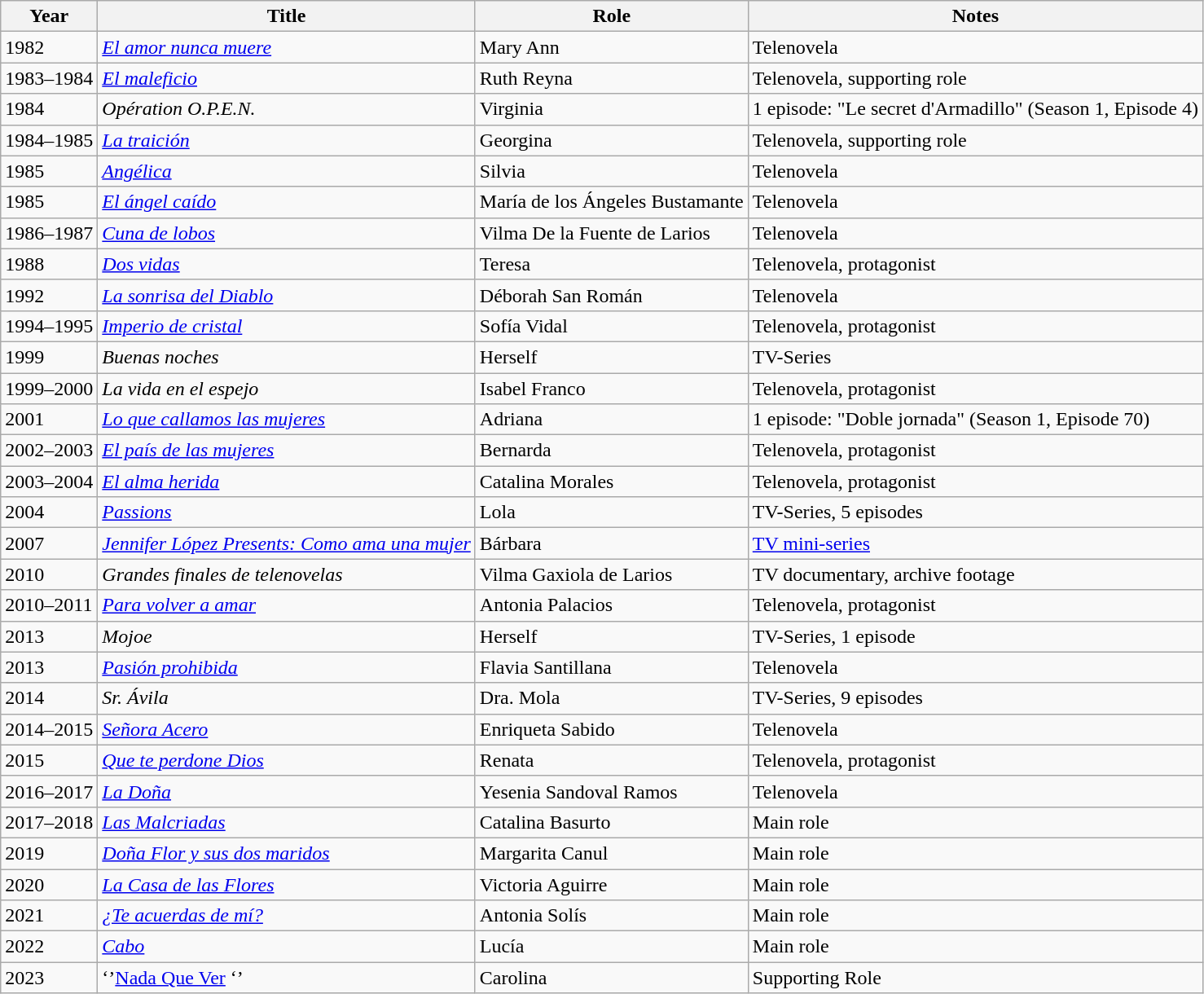<table class="wikitable sortable">
<tr>
<th>Year</th>
<th>Title</th>
<th>Role</th>
<th>Notes</th>
</tr>
<tr>
<td>1982</td>
<td><em><a href='#'>El amor nunca muere</a></em></td>
<td>Mary Ann</td>
<td>Telenovela</td>
</tr>
<tr>
<td>1983–1984</td>
<td><em><a href='#'>El maleficio</a></em></td>
<td>Ruth Reyna</td>
<td>Telenovela, supporting role</td>
</tr>
<tr>
<td>1984</td>
<td><em>Opération O.P.E.N.</em></td>
<td>Virginia</td>
<td>1 episode: "Le secret d'Armadillo" (Season 1, Episode 4)</td>
</tr>
<tr>
<td>1984–1985</td>
<td><em><a href='#'>La traición</a></em></td>
<td>Georgina</td>
<td>Telenovela, supporting role</td>
</tr>
<tr>
<td>1985</td>
<td><em><a href='#'>Angélica</a></em></td>
<td>Silvia</td>
<td>Telenovela</td>
</tr>
<tr>
<td>1985</td>
<td><em><a href='#'>El ángel caído</a></em></td>
<td>María de los Ángeles Bustamante</td>
<td>Telenovela</td>
</tr>
<tr>
<td>1986–1987</td>
<td><em><a href='#'>Cuna de lobos</a></em></td>
<td>Vilma De la Fuente de Larios</td>
<td>Telenovela</td>
</tr>
<tr>
<td>1988</td>
<td><em><a href='#'>Dos vidas </a></em></td>
<td>Teresa</td>
<td>Telenovela, protagonist</td>
</tr>
<tr>
<td>1992</td>
<td><em><a href='#'>La sonrisa del Diablo</a></em></td>
<td>Déborah San Román</td>
<td>Telenovela</td>
</tr>
<tr>
<td>1994–1995</td>
<td><em><a href='#'>Imperio de cristal</a></em></td>
<td>Sofía Vidal</td>
<td>Telenovela, protagonist</td>
</tr>
<tr>
<td>1999</td>
<td><em>Buenas noches</em></td>
<td>Herself</td>
<td>TV-Series</td>
</tr>
<tr>
<td>1999–2000</td>
<td><em>La vida en el espejo</em></td>
<td>Isabel Franco</td>
<td>Telenovela, protagonist</td>
</tr>
<tr>
<td>2001</td>
<td><em><a href='#'>Lo que callamos las mujeres</a></em></td>
<td>Adriana</td>
<td>1 episode: "Doble jornada" (Season 1, Episode 70)</td>
</tr>
<tr>
<td>2002–2003</td>
<td><em><a href='#'>El país de las mujeres</a></em></td>
<td>Bernarda</td>
<td>Telenovela, protagonist</td>
</tr>
<tr>
<td>2003–2004</td>
<td><em><a href='#'>El alma herida</a></em></td>
<td>Catalina Morales</td>
<td>Telenovela, protagonist</td>
</tr>
<tr>
<td>2004</td>
<td><em><a href='#'>Passions</a></em></td>
<td>Lola</td>
<td>TV-Series, 5 episodes</td>
</tr>
<tr>
<td>2007</td>
<td><em><a href='#'>Jennifer López Presents: Como ama una mujer</a></em></td>
<td>Bárbara</td>
<td><a href='#'>TV mini-series</a></td>
</tr>
<tr>
<td>2010</td>
<td><em>Grandes finales de telenovelas</em></td>
<td>Vilma Gaxiola de Larios</td>
<td>TV documentary, archive footage</td>
</tr>
<tr>
<td>2010–2011</td>
<td><em><a href='#'>Para volver a amar</a></em></td>
<td>Antonia Palacios</td>
<td>Telenovela, protagonist</td>
</tr>
<tr>
<td>2013</td>
<td><em>Mojoe</em></td>
<td>Herself</td>
<td>TV-Series, 1 episode</td>
</tr>
<tr>
<td>2013</td>
<td><em><a href='#'>Pasión prohibida</a></em></td>
<td>Flavia Santillana</td>
<td>Telenovela</td>
</tr>
<tr>
<td>2014</td>
<td><em>Sr. Ávila</em></td>
<td>Dra. Mola</td>
<td>TV-Series, 9 episodes</td>
</tr>
<tr>
<td>2014–2015</td>
<td><em><a href='#'>Señora Acero</a></em></td>
<td>Enriqueta Sabido</td>
<td>Telenovela</td>
</tr>
<tr>
<td>2015</td>
<td><em><a href='#'>Que te perdone Dios</a></em></td>
<td>Renata</td>
<td>Telenovela, protagonist</td>
</tr>
<tr>
<td>2016–2017</td>
<td><em><a href='#'>La Doña</a></em></td>
<td>Yesenia Sandoval Ramos</td>
<td>Telenovela</td>
</tr>
<tr>
<td>2017–2018</td>
<td><em><a href='#'>Las Malcriadas</a></em></td>
<td>Catalina Basurto</td>
<td>Main role</td>
</tr>
<tr>
<td>2019</td>
<td><em><a href='#'>Doña Flor y sus dos maridos</a></em></td>
<td>Margarita Canul</td>
<td>Main role</td>
</tr>
<tr>
<td>2020</td>
<td><em><a href='#'>La Casa de las Flores</a></em></td>
<td>Victoria Aguirre</td>
<td>Main role</td>
</tr>
<tr>
<td>2021</td>
<td><em><a href='#'>¿Te acuerdas de mí?</a></em></td>
<td>Antonia Solís</td>
<td>Main role</td>
</tr>
<tr>
<td>2022</td>
<td><em><a href='#'>Cabo</a></em></td>
<td>Lucía</td>
<td>Main role</td>
</tr>
<tr>
<td>2023</td>
<td>‘’<a href='#'>Nada Que Ver</a> ‘’</td>
<td>Carolina</td>
<td>Supporting Role</td>
</tr>
</table>
